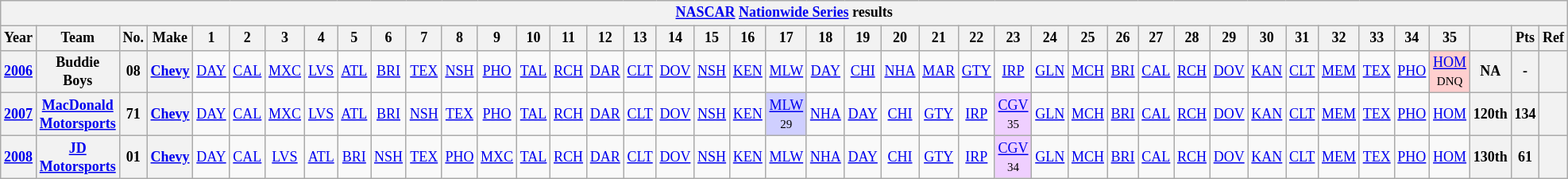<table class="wikitable" style="text-align:center; font-size:75%">
<tr>
<th colspan=42><a href='#'>NASCAR</a> <a href='#'>Nationwide Series</a> results</th>
</tr>
<tr>
<th>Year</th>
<th>Team</th>
<th>No.</th>
<th>Make</th>
<th>1</th>
<th>2</th>
<th>3</th>
<th>4</th>
<th>5</th>
<th>6</th>
<th>7</th>
<th>8</th>
<th>9</th>
<th>10</th>
<th>11</th>
<th>12</th>
<th>13</th>
<th>14</th>
<th>15</th>
<th>16</th>
<th>17</th>
<th>18</th>
<th>19</th>
<th>20</th>
<th>21</th>
<th>22</th>
<th>23</th>
<th>24</th>
<th>25</th>
<th>26</th>
<th>27</th>
<th>28</th>
<th>29</th>
<th>30</th>
<th>31</th>
<th>32</th>
<th>33</th>
<th>34</th>
<th>35</th>
<th></th>
<th>Pts</th>
<th>Ref</th>
</tr>
<tr>
<th><a href='#'>2006</a></th>
<th>Buddie Boys</th>
<th>08</th>
<th><a href='#'>Chevy</a></th>
<td><a href='#'>DAY</a></td>
<td><a href='#'>CAL</a></td>
<td><a href='#'>MXC</a></td>
<td><a href='#'>LVS</a></td>
<td><a href='#'>ATL</a></td>
<td><a href='#'>BRI</a></td>
<td><a href='#'>TEX</a></td>
<td><a href='#'>NSH</a></td>
<td><a href='#'>PHO</a></td>
<td><a href='#'>TAL</a></td>
<td><a href='#'>RCH</a></td>
<td><a href='#'>DAR</a></td>
<td><a href='#'>CLT</a></td>
<td><a href='#'>DOV</a></td>
<td><a href='#'>NSH</a></td>
<td><a href='#'>KEN</a></td>
<td><a href='#'>MLW</a></td>
<td><a href='#'>DAY</a></td>
<td><a href='#'>CHI</a></td>
<td><a href='#'>NHA</a></td>
<td><a href='#'>MAR</a></td>
<td><a href='#'>GTY</a></td>
<td><a href='#'>IRP</a></td>
<td><a href='#'>GLN</a></td>
<td><a href='#'>MCH</a></td>
<td><a href='#'>BRI</a></td>
<td><a href='#'>CAL</a></td>
<td><a href='#'>RCH</a></td>
<td><a href='#'>DOV</a></td>
<td><a href='#'>KAN</a></td>
<td><a href='#'>CLT</a></td>
<td><a href='#'>MEM</a></td>
<td><a href='#'>TEX</a></td>
<td><a href='#'>PHO</a></td>
<td style="background:#FFCFCF;"><a href='#'>HOM</a><br><small>DNQ</small></td>
<th>NA</th>
<th>-</th>
<th></th>
</tr>
<tr>
<th><a href='#'>2007</a></th>
<th><a href='#'>MacDonald Motorsports</a></th>
<th>71</th>
<th><a href='#'>Chevy</a></th>
<td><a href='#'>DAY</a></td>
<td><a href='#'>CAL</a></td>
<td><a href='#'>MXC</a></td>
<td><a href='#'>LVS</a></td>
<td><a href='#'>ATL</a></td>
<td><a href='#'>BRI</a></td>
<td><a href='#'>NSH</a></td>
<td><a href='#'>TEX</a></td>
<td><a href='#'>PHO</a></td>
<td><a href='#'>TAL</a></td>
<td><a href='#'>RCH</a></td>
<td><a href='#'>DAR</a></td>
<td><a href='#'>CLT</a></td>
<td><a href='#'>DOV</a></td>
<td><a href='#'>NSH</a></td>
<td><a href='#'>KEN</a></td>
<td style="background:#CFCFFF;"><a href='#'>MLW</a><br><small>29</small></td>
<td><a href='#'>NHA</a></td>
<td><a href='#'>DAY</a></td>
<td><a href='#'>CHI</a></td>
<td><a href='#'>GTY</a></td>
<td><a href='#'>IRP</a></td>
<td style="background:#EFCFFF;"><a href='#'>CGV</a><br><small>35</small></td>
<td><a href='#'>GLN</a></td>
<td><a href='#'>MCH</a></td>
<td><a href='#'>BRI</a></td>
<td><a href='#'>CAL</a></td>
<td><a href='#'>RCH</a></td>
<td><a href='#'>DOV</a></td>
<td><a href='#'>KAN</a></td>
<td><a href='#'>CLT</a></td>
<td><a href='#'>MEM</a></td>
<td><a href='#'>TEX</a></td>
<td><a href='#'>PHO</a></td>
<td><a href='#'>HOM</a></td>
<th>120th</th>
<th>134</th>
<th></th>
</tr>
<tr>
<th><a href='#'>2008</a></th>
<th><a href='#'>JD Motorsports</a></th>
<th>01</th>
<th><a href='#'>Chevy</a></th>
<td><a href='#'>DAY</a></td>
<td><a href='#'>CAL</a></td>
<td><a href='#'>LVS</a></td>
<td><a href='#'>ATL</a></td>
<td><a href='#'>BRI</a></td>
<td><a href='#'>NSH</a></td>
<td><a href='#'>TEX</a></td>
<td><a href='#'>PHO</a></td>
<td><a href='#'>MXC</a></td>
<td><a href='#'>TAL</a></td>
<td><a href='#'>RCH</a></td>
<td><a href='#'>DAR</a></td>
<td><a href='#'>CLT</a></td>
<td><a href='#'>DOV</a></td>
<td><a href='#'>NSH</a></td>
<td><a href='#'>KEN</a></td>
<td><a href='#'>MLW</a></td>
<td><a href='#'>NHA</a></td>
<td><a href='#'>DAY</a></td>
<td><a href='#'>CHI</a></td>
<td><a href='#'>GTY</a></td>
<td><a href='#'>IRP</a></td>
<td style="background:#EFCFFF;"><a href='#'>CGV</a><br><small>34</small></td>
<td><a href='#'>GLN</a></td>
<td><a href='#'>MCH</a></td>
<td><a href='#'>BRI</a></td>
<td><a href='#'>CAL</a></td>
<td><a href='#'>RCH</a></td>
<td><a href='#'>DOV</a></td>
<td><a href='#'>KAN</a></td>
<td><a href='#'>CLT</a></td>
<td><a href='#'>MEM</a></td>
<td><a href='#'>TEX</a></td>
<td><a href='#'>PHO</a></td>
<td><a href='#'>HOM</a></td>
<th>130th</th>
<th>61</th>
<th></th>
</tr>
</table>
